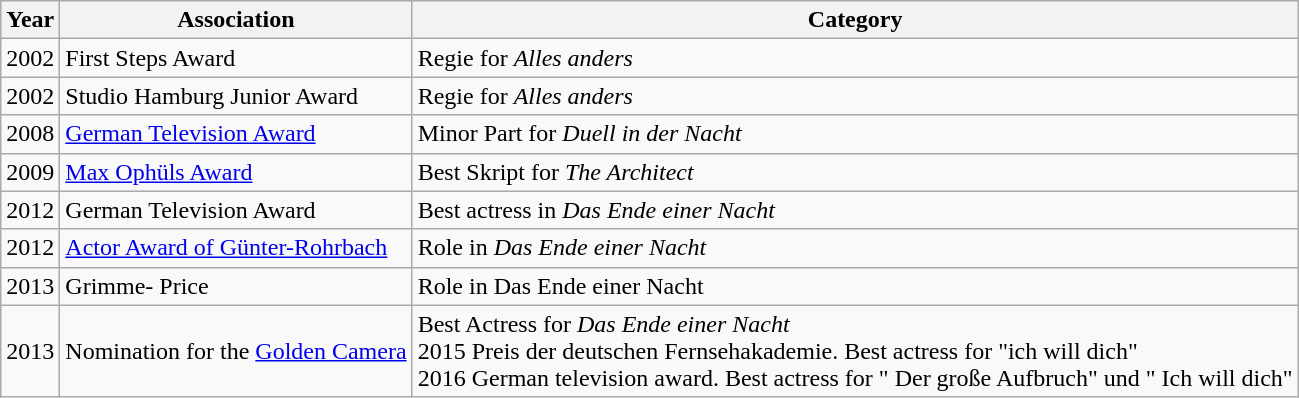<table class="wikitable">
<tr>
<th>Year</th>
<th>Association</th>
<th>Category</th>
</tr>
<tr>
<td>2002</td>
<td>First Steps Award</td>
<td>Regie for <em>Alles anders</em></td>
</tr>
<tr>
<td>2002</td>
<td>Studio Hamburg Junior Award</td>
<td>Regie for  <em>Alles anders</em></td>
</tr>
<tr>
<td>2008</td>
<td><a href='#'>German Television Award</a></td>
<td>Minor Part for <em>Duell in der Nacht</em></td>
</tr>
<tr>
<td>2009</td>
<td><a href='#'>Max Ophüls Award</a></td>
<td>Best Skript for <em>The Architect</em></td>
</tr>
<tr>
<td>2012</td>
<td>German Television Award</td>
<td>Best actress in <em>Das Ende einer Nacht</em></td>
</tr>
<tr>
<td>2012</td>
<td><a href='#'>Actor Award of Günter-Rohrbach</a></td>
<td>Role in <em>Das Ende einer Nacht</em></td>
</tr>
<tr>
<td>2013</td>
<td>Grimme- Price</td>
<td>Role in Das Ende einer Nacht</td>
</tr>
<tr>
<td>2013</td>
<td>Nomination for the <a href='#'>Golden Camera</a></td>
<td>Best Actress for <em>Das Ende einer Nacht</em><br>2015 Preis der deutschen Fernsehakademie. Best actress for "ich will dich"<br>2016  German television award. Best actress for " Der große Aufbruch" und " Ich will dich"</td>
</tr>
</table>
